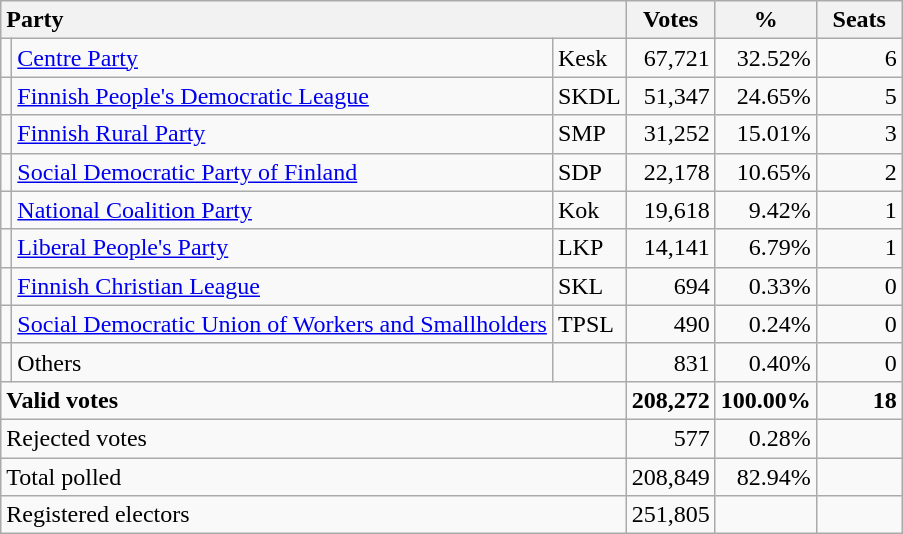<table class="wikitable" border="1" style="text-align:right;">
<tr>
<th style="text-align:left;" colspan=3>Party</th>
<th align=center width="50">Votes</th>
<th align=center width="50">%</th>
<th align=center width="50">Seats</th>
</tr>
<tr>
<td></td>
<td align=left><a href='#'>Centre Party</a></td>
<td align=left>Kesk</td>
<td>67,721</td>
<td>32.52%</td>
<td>6</td>
</tr>
<tr>
<td></td>
<td align=left><a href='#'>Finnish People's Democratic League</a></td>
<td align=left>SKDL</td>
<td>51,347</td>
<td>24.65%</td>
<td>5</td>
</tr>
<tr>
<td></td>
<td align=left><a href='#'>Finnish Rural Party</a></td>
<td align=left>SMP</td>
<td>31,252</td>
<td>15.01%</td>
<td>3</td>
</tr>
<tr>
<td></td>
<td align=left style="white-space: nowrap;"><a href='#'>Social Democratic Party of Finland</a></td>
<td align=left>SDP</td>
<td>22,178</td>
<td>10.65%</td>
<td>2</td>
</tr>
<tr>
<td></td>
<td align=left><a href='#'>National Coalition Party</a></td>
<td align=left>Kok</td>
<td>19,618</td>
<td>9.42%</td>
<td>1</td>
</tr>
<tr>
<td></td>
<td align=left><a href='#'>Liberal People's Party</a></td>
<td align=left>LKP</td>
<td>14,141</td>
<td>6.79%</td>
<td>1</td>
</tr>
<tr>
<td></td>
<td align=left><a href='#'>Finnish Christian League</a></td>
<td align=left>SKL</td>
<td>694</td>
<td>0.33%</td>
<td>0</td>
</tr>
<tr>
<td></td>
<td align=left><a href='#'>Social Democratic Union of Workers and Smallholders</a></td>
<td align=left>TPSL</td>
<td>490</td>
<td>0.24%</td>
<td>0</td>
</tr>
<tr>
<td></td>
<td align=left>Others</td>
<td align=left></td>
<td>831</td>
<td>0.40%</td>
<td>0</td>
</tr>
<tr style="font-weight:bold">
<td align=left colspan=3>Valid votes</td>
<td>208,272</td>
<td>100.00%</td>
<td>18</td>
</tr>
<tr>
<td align=left colspan=3>Rejected votes</td>
<td>577</td>
<td>0.28%</td>
<td></td>
</tr>
<tr>
<td align=left colspan=3>Total polled</td>
<td>208,849</td>
<td>82.94%</td>
<td></td>
</tr>
<tr>
<td align=left colspan=3>Registered electors</td>
<td>251,805</td>
<td></td>
<td></td>
</tr>
</table>
